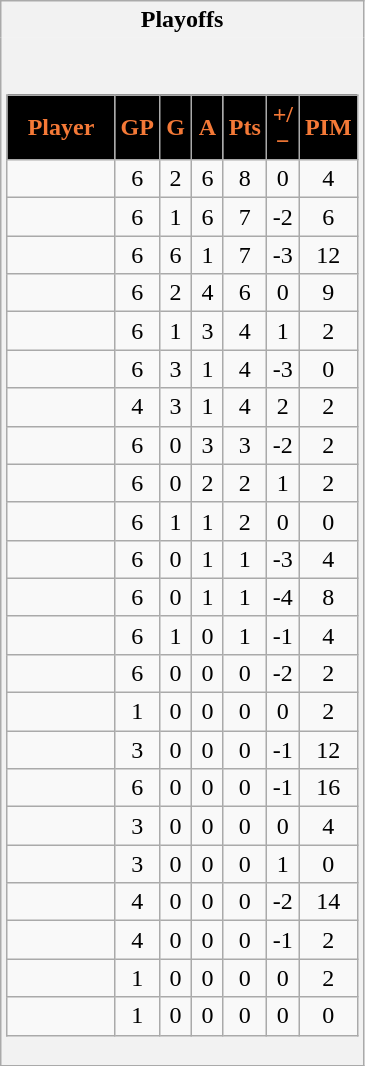<table class="wikitable" style="border: 1px solid #aaa;">
<tr>
<th style="border: 0;">Playoffs</th>
</tr>
<tr>
<td style="background: #f2f2f2; border: 0; text-align: center;"><br><table class="wikitable sortable" width="100%">
<tr align=center>
<th style="background:black;color:#F47937;" width="40%">Player</th>
<th style="background:black;color:#F47937;" width="10%">GP</th>
<th style="background:black;color:#F47937;" width="10%">G</th>
<th style="background:black;color:#F47937;" width="10%">A</th>
<th style="background:black;color:#F47937;" width="10%">Pts</th>
<th style="background:black;color:#F47937;" width="10%">+/−</th>
<th style="background:black;color:#F47937;" width="10%">PIM</th>
</tr>
<tr align=center>
<td></td>
<td>6</td>
<td>2</td>
<td>6</td>
<td>8</td>
<td>0</td>
<td>4</td>
</tr>
<tr align=center>
<td></td>
<td>6</td>
<td>1</td>
<td>6</td>
<td>7</td>
<td>-2</td>
<td>6</td>
</tr>
<tr align=center>
<td></td>
<td>6</td>
<td>6</td>
<td>1</td>
<td>7</td>
<td>-3</td>
<td>12</td>
</tr>
<tr align=center>
<td></td>
<td>6</td>
<td>2</td>
<td>4</td>
<td>6</td>
<td>0</td>
<td>9</td>
</tr>
<tr align=center>
<td></td>
<td>6</td>
<td>1</td>
<td>3</td>
<td>4</td>
<td>1</td>
<td>2</td>
</tr>
<tr align=center>
<td></td>
<td>6</td>
<td>3</td>
<td>1</td>
<td>4</td>
<td>-3</td>
<td>0</td>
</tr>
<tr align=center>
<td></td>
<td>4</td>
<td>3</td>
<td>1</td>
<td>4</td>
<td>2</td>
<td>2</td>
</tr>
<tr align=center>
<td></td>
<td>6</td>
<td>0</td>
<td>3</td>
<td>3</td>
<td>-2</td>
<td>2</td>
</tr>
<tr align=center>
<td></td>
<td>6</td>
<td>0</td>
<td>2</td>
<td>2</td>
<td>1</td>
<td>2</td>
</tr>
<tr align=center>
<td></td>
<td>6</td>
<td>1</td>
<td>1</td>
<td>2</td>
<td>0</td>
<td>0</td>
</tr>
<tr align=center>
<td></td>
<td>6</td>
<td>0</td>
<td>1</td>
<td>1</td>
<td>-3</td>
<td>4</td>
</tr>
<tr align=center>
<td></td>
<td>6</td>
<td>0</td>
<td>1</td>
<td>1</td>
<td>-4</td>
<td>8</td>
</tr>
<tr align=center>
<td></td>
<td>6</td>
<td>1</td>
<td>0</td>
<td>1</td>
<td>-1</td>
<td>4</td>
</tr>
<tr align=center>
<td></td>
<td>6</td>
<td>0</td>
<td>0</td>
<td>0</td>
<td>-2</td>
<td>2</td>
</tr>
<tr align=center>
<td></td>
<td>1</td>
<td>0</td>
<td>0</td>
<td>0</td>
<td>0</td>
<td>2</td>
</tr>
<tr align=center>
<td></td>
<td>3</td>
<td>0</td>
<td>0</td>
<td>0</td>
<td>-1</td>
<td>12</td>
</tr>
<tr align=center>
<td></td>
<td>6</td>
<td>0</td>
<td>0</td>
<td>0</td>
<td>-1</td>
<td>16</td>
</tr>
<tr align=center>
<td></td>
<td>3</td>
<td>0</td>
<td>0</td>
<td>0</td>
<td>0</td>
<td>4</td>
</tr>
<tr align=center>
<td></td>
<td>3</td>
<td>0</td>
<td>0</td>
<td>0</td>
<td>1</td>
<td>0</td>
</tr>
<tr align=center>
<td></td>
<td>4</td>
<td>0</td>
<td>0</td>
<td>0</td>
<td>-2</td>
<td>14</td>
</tr>
<tr align=center>
<td></td>
<td>4</td>
<td>0</td>
<td>0</td>
<td>0</td>
<td>-1</td>
<td>2</td>
</tr>
<tr align=center>
<td></td>
<td>1</td>
<td>0</td>
<td>0</td>
<td>0</td>
<td>0</td>
<td>2</td>
</tr>
<tr align=center>
<td></td>
<td>1</td>
<td>0</td>
<td>0</td>
<td>0</td>
<td>0</td>
<td>0</td>
</tr>
</table>
</td>
</tr>
</table>
